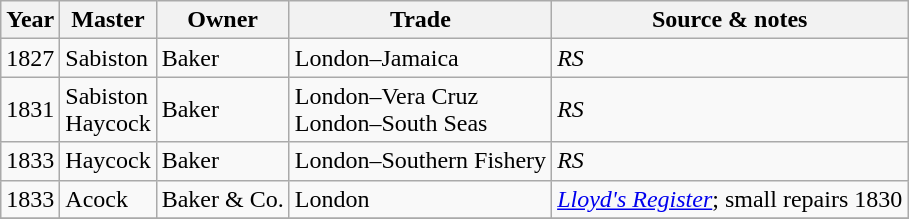<table class=" wikitable">
<tr>
<th>Year</th>
<th>Master</th>
<th>Owner</th>
<th>Trade</th>
<th>Source & notes</th>
</tr>
<tr>
<td>1827</td>
<td>Sabiston</td>
<td>Baker</td>
<td>London–Jamaica</td>
<td><em>RS</em></td>
</tr>
<tr>
<td>1831</td>
<td>Sabiston<br>Haycock</td>
<td>Baker</td>
<td>London–Vera Cruz<br>London–South Seas</td>
<td><em>RS</em></td>
</tr>
<tr>
<td>1833</td>
<td>Haycock</td>
<td>Baker</td>
<td>London–Southern Fishery</td>
<td><em>RS</em></td>
</tr>
<tr>
<td>1833</td>
<td>Acock</td>
<td>Baker & Co.</td>
<td>London</td>
<td><em><a href='#'>Lloyd's Register</a></em>; small repairs 1830</td>
</tr>
<tr>
</tr>
</table>
